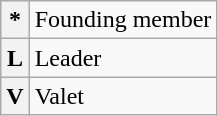<table class="wikitable">
<tr>
<th>*</th>
<td>Founding member</td>
</tr>
<tr>
<th>L</th>
<td>Leader</td>
</tr>
<tr>
<th><strong>V</strong></th>
<td>Valet</td>
</tr>
</table>
